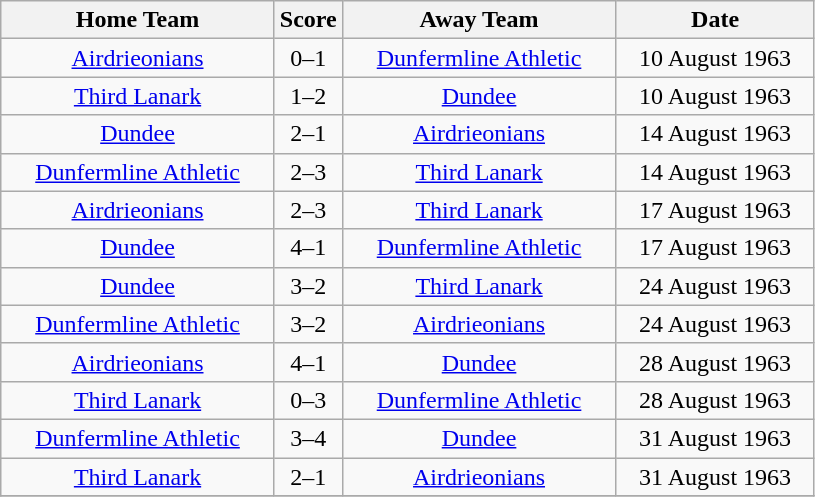<table class="wikitable" style="text-align:center;">
<tr>
<th width=175>Home Team</th>
<th width=20>Score</th>
<th width=175>Away Team</th>
<th width= 125>Date</th>
</tr>
<tr>
<td><a href='#'>Airdrieonians</a></td>
<td>0–1</td>
<td><a href='#'>Dunfermline Athletic</a></td>
<td>10 August 1963</td>
</tr>
<tr>
<td><a href='#'>Third Lanark</a></td>
<td>1–2</td>
<td><a href='#'>Dundee</a></td>
<td>10 August 1963</td>
</tr>
<tr>
<td><a href='#'>Dundee</a></td>
<td>2–1</td>
<td><a href='#'>Airdrieonians</a></td>
<td>14 August 1963</td>
</tr>
<tr>
<td><a href='#'>Dunfermline Athletic</a></td>
<td>2–3</td>
<td><a href='#'>Third Lanark</a></td>
<td>14 August 1963</td>
</tr>
<tr>
<td><a href='#'>Airdrieonians</a></td>
<td>2–3</td>
<td><a href='#'>Third Lanark</a></td>
<td>17 August 1963</td>
</tr>
<tr>
<td><a href='#'>Dundee</a></td>
<td>4–1</td>
<td><a href='#'>Dunfermline Athletic</a></td>
<td>17 August 1963</td>
</tr>
<tr>
<td><a href='#'>Dundee</a></td>
<td>3–2</td>
<td><a href='#'>Third Lanark</a></td>
<td>24 August 1963</td>
</tr>
<tr>
<td><a href='#'>Dunfermline Athletic</a></td>
<td>3–2</td>
<td><a href='#'>Airdrieonians</a></td>
<td>24 August 1963</td>
</tr>
<tr>
<td><a href='#'>Airdrieonians</a></td>
<td>4–1</td>
<td><a href='#'>Dundee</a></td>
<td>28 August 1963</td>
</tr>
<tr>
<td><a href='#'>Third Lanark</a></td>
<td>0–3</td>
<td><a href='#'>Dunfermline Athletic</a></td>
<td>28 August 1963</td>
</tr>
<tr>
<td><a href='#'>Dunfermline Athletic</a></td>
<td>3–4</td>
<td><a href='#'>Dundee</a></td>
<td>31 August 1963</td>
</tr>
<tr>
<td><a href='#'>Third Lanark</a></td>
<td>2–1</td>
<td><a href='#'>Airdrieonians</a></td>
<td>31 August 1963</td>
</tr>
<tr>
</tr>
</table>
